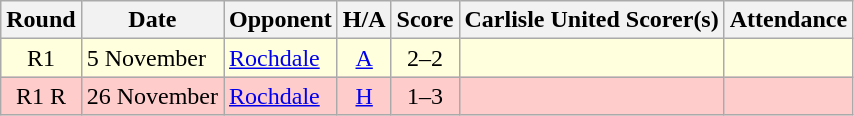<table class="wikitable" style="text-align:center">
<tr>
<th>Round</th>
<th>Date</th>
<th>Opponent</th>
<th>H/A</th>
<th>Score</th>
<th>Carlisle United Scorer(s)</th>
<th>Attendance</th>
</tr>
<tr bgcolor=#ffffdd>
<td>R1</td>
<td align=left>5 November</td>
<td align=left><a href='#'>Rochdale</a></td>
<td><a href='#'>A</a></td>
<td>2–2</td>
<td align=left></td>
<td></td>
</tr>
<tr bgcolor=#FFCCCC>
<td>R1 R</td>
<td align=left>26 November</td>
<td align=left><a href='#'>Rochdale</a></td>
<td><a href='#'>H</a></td>
<td>1–3</td>
<td align=left></td>
<td></td>
</tr>
</table>
